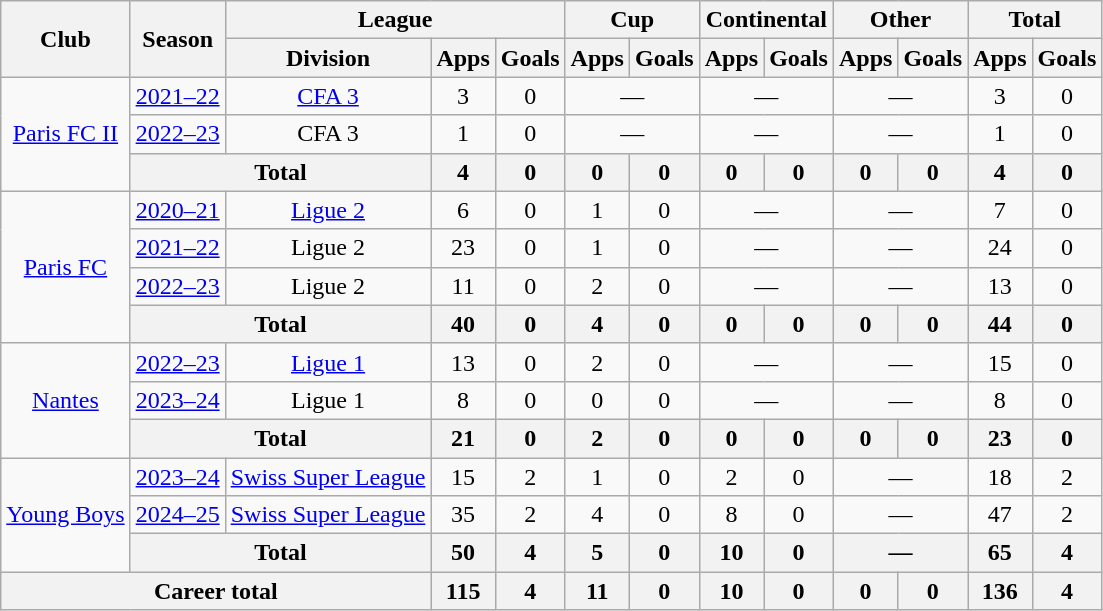<table class="wikitable" style="text-align:center">
<tr>
<th rowspan="2">Club</th>
<th rowspan="2">Season</th>
<th colspan="3">League</th>
<th colspan="2">Cup</th>
<th colspan="2">Continental</th>
<th colspan="2">Other</th>
<th colspan="2">Total</th>
</tr>
<tr>
<th>Division</th>
<th>Apps</th>
<th>Goals</th>
<th>Apps</th>
<th>Goals</th>
<th>Apps</th>
<th>Goals</th>
<th>Apps</th>
<th>Goals</th>
<th>Apps</th>
<th>Goals</th>
</tr>
<tr>
<td rowspan="3"><a href='#'>Paris FC II</a></td>
<td><a href='#'>2021–22</a></td>
<td><a href='#'>CFA 3</a></td>
<td>3</td>
<td>0</td>
<td colspan="2">—</td>
<td colspan="2">—</td>
<td colspan="2">—</td>
<td>3</td>
<td>0</td>
</tr>
<tr>
<td><a href='#'>2022–23</a></td>
<td>CFA 3</td>
<td>1</td>
<td>0</td>
<td colspan="2">—</td>
<td colspan="2">—</td>
<td colspan="2">—</td>
<td>1</td>
<td>0</td>
</tr>
<tr>
<th colspan="2">Total</th>
<th>4</th>
<th>0</th>
<th>0</th>
<th>0</th>
<th>0</th>
<th>0</th>
<th>0</th>
<th>0</th>
<th>4</th>
<th>0</th>
</tr>
<tr>
<td rowspan="4"><a href='#'>Paris FC</a></td>
<td><a href='#'>2020–21</a></td>
<td><a href='#'>Ligue 2</a></td>
<td>6</td>
<td>0</td>
<td>1</td>
<td>0</td>
<td colspan="2">—</td>
<td colspan="2">—</td>
<td>7</td>
<td>0</td>
</tr>
<tr>
<td><a href='#'>2021–22</a></td>
<td>Ligue 2</td>
<td>23</td>
<td>0</td>
<td>1</td>
<td>0</td>
<td colspan="2">—</td>
<td colspan="2">—</td>
<td>24</td>
<td>0</td>
</tr>
<tr>
<td><a href='#'>2022–23</a></td>
<td>Ligue 2</td>
<td>11</td>
<td>0</td>
<td>2</td>
<td>0</td>
<td colspan="2">—</td>
<td colspan="2">—</td>
<td>13</td>
<td>0</td>
</tr>
<tr>
<th colspan="2">Total</th>
<th>40</th>
<th>0</th>
<th>4</th>
<th>0</th>
<th>0</th>
<th>0</th>
<th>0</th>
<th>0</th>
<th>44</th>
<th>0</th>
</tr>
<tr>
<td rowspan="3"><a href='#'>Nantes</a></td>
<td><a href='#'>2022–23</a></td>
<td><a href='#'>Ligue 1</a></td>
<td>13</td>
<td>0</td>
<td>2</td>
<td>0</td>
<td colspan="2">—</td>
<td colspan="2">—</td>
<td>15</td>
<td>0</td>
</tr>
<tr>
<td><a href='#'>2023–24</a></td>
<td>Ligue 1</td>
<td>8</td>
<td>0</td>
<td>0</td>
<td>0</td>
<td colspan="2">—</td>
<td colspan="2">—</td>
<td>8</td>
<td>0</td>
</tr>
<tr>
<th colspan="2">Total</th>
<th>21</th>
<th>0</th>
<th>2</th>
<th>0</th>
<th>0</th>
<th>0</th>
<th>0</th>
<th>0</th>
<th>23</th>
<th>0</th>
</tr>
<tr>
<td rowspan="3"><a href='#'>Young Boys</a></td>
<td><a href='#'>2023–24</a></td>
<td><a href='#'>Swiss Super League</a></td>
<td>15</td>
<td>2</td>
<td>1</td>
<td>0</td>
<td>2</td>
<td>0</td>
<td colspan="2">—</td>
<td>18</td>
<td>2</td>
</tr>
<tr>
<td><a href='#'>2024–25</a></td>
<td><a href='#'>Swiss Super League</a></td>
<td>35</td>
<td>2</td>
<td>4</td>
<td>0</td>
<td>8</td>
<td>0</td>
<td colspan="2">—</td>
<td>47</td>
<td>2</td>
</tr>
<tr>
<th colspan="2">Total</th>
<th>50</th>
<th>4</th>
<th>5</th>
<th>0</th>
<th>10</th>
<th>0</th>
<th colspan="2">—</th>
<th>65</th>
<th>4</th>
</tr>
<tr>
<th colspan="3">Career total</th>
<th>115</th>
<th>4</th>
<th>11</th>
<th>0</th>
<th>10</th>
<th>0</th>
<th>0</th>
<th>0</th>
<th>136</th>
<th>4</th>
</tr>
</table>
